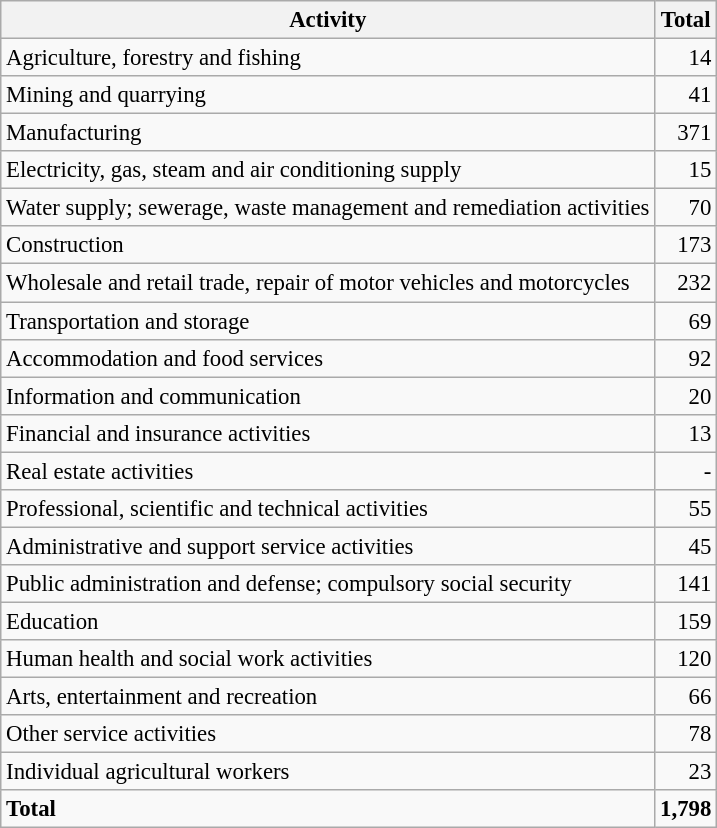<table class="wikitable sortable" style="font-size:95%;">
<tr>
<th>Activity</th>
<th>Total</th>
</tr>
<tr>
<td>Agriculture, forestry and fishing</td>
<td align="right">14</td>
</tr>
<tr>
<td>Mining and quarrying</td>
<td align="right">41</td>
</tr>
<tr>
<td>Manufacturing</td>
<td align="right">371</td>
</tr>
<tr>
<td>Electricity, gas, steam and air conditioning supply</td>
<td align="right">15</td>
</tr>
<tr>
<td>Water supply; sewerage, waste management and remediation activities</td>
<td align="right">70</td>
</tr>
<tr>
<td>Construction</td>
<td align="right">173</td>
</tr>
<tr>
<td>Wholesale and retail trade, repair of motor vehicles and motorcycles</td>
<td align="right">232</td>
</tr>
<tr>
<td>Transportation and storage</td>
<td align="right">69</td>
</tr>
<tr>
<td>Accommodation and food services</td>
<td align="right">92</td>
</tr>
<tr>
<td>Information and communication</td>
<td align="right">20</td>
</tr>
<tr>
<td>Financial and insurance activities</td>
<td align="right">13</td>
</tr>
<tr>
<td>Real estate activities</td>
<td align="right">-</td>
</tr>
<tr>
<td>Professional, scientific and technical activities</td>
<td align="right">55</td>
</tr>
<tr>
<td>Administrative and support service activities</td>
<td align="right">45</td>
</tr>
<tr>
<td>Public administration and defense; compulsory social security</td>
<td align="right">141</td>
</tr>
<tr>
<td>Education</td>
<td align="right">159</td>
</tr>
<tr>
<td>Human health and social work activities</td>
<td align="right">120</td>
</tr>
<tr>
<td>Arts, entertainment and recreation</td>
<td align="right">66</td>
</tr>
<tr>
<td>Other service activities</td>
<td align="right">78</td>
</tr>
<tr>
<td>Individual agricultural workers</td>
<td align="right">23</td>
</tr>
<tr class="sortbottom">
<td><strong>Total</strong></td>
<td align="right"><strong>1,798</strong></td>
</tr>
</table>
